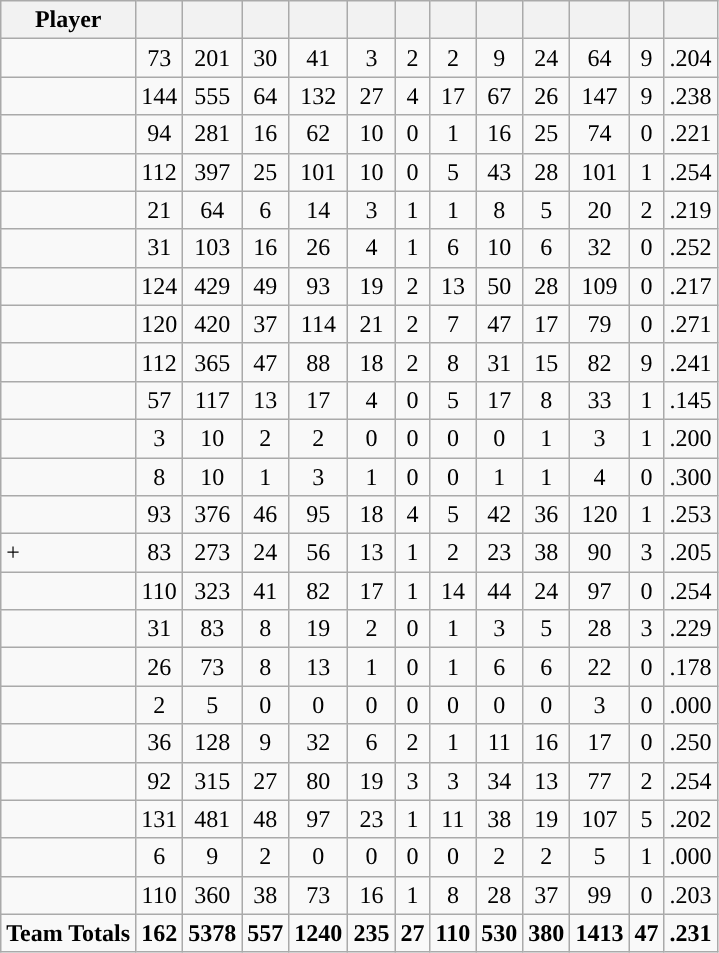<table class="wikitable sortable" style="text-align:center;">
<tr>
<th>Player</th>
<th></th>
<th></th>
<th></th>
<th></th>
<th></th>
<th></th>
<th></th>
<th></th>
<th></th>
<th></th>
<th></th>
<th></th>
</tr>
<tr>
<td align=left></td>
<td>73</td>
<td>201</td>
<td>30</td>
<td>41</td>
<td>3</td>
<td>2</td>
<td>2</td>
<td>9</td>
<td>24</td>
<td>64</td>
<td>9</td>
<td>.204</td>
</tr>
<tr>
<td align=left></td>
<td>144</td>
<td>555</td>
<td>64</td>
<td>132</td>
<td>27</td>
<td>4</td>
<td>17</td>
<td>67</td>
<td>26</td>
<td>147</td>
<td>9</td>
<td>.238</td>
</tr>
<tr>
<td align=left></td>
<td>94</td>
<td>281</td>
<td>16</td>
<td>62</td>
<td>10</td>
<td>0</td>
<td>1</td>
<td>16</td>
<td>25</td>
<td>74</td>
<td>0</td>
<td>.221</td>
</tr>
<tr>
<td align=left></td>
<td>112</td>
<td>397</td>
<td>25</td>
<td>101</td>
<td>10</td>
<td>0</td>
<td>5</td>
<td>43</td>
<td>28</td>
<td>101</td>
<td>1</td>
<td>.254</td>
</tr>
<tr>
<td align=left></td>
<td>21</td>
<td>64</td>
<td>6</td>
<td>14</td>
<td>3</td>
<td>1</td>
<td>1</td>
<td>8</td>
<td>5</td>
<td>20</td>
<td>2</td>
<td>.219</td>
</tr>
<tr>
<td align=left></td>
<td>31</td>
<td>103</td>
<td>16</td>
<td>26</td>
<td>4</td>
<td>1</td>
<td>6</td>
<td>10</td>
<td>6</td>
<td>32</td>
<td>0</td>
<td>.252</td>
</tr>
<tr>
<td align=left></td>
<td>124</td>
<td>429</td>
<td>49</td>
<td>93</td>
<td>19</td>
<td>2</td>
<td>13</td>
<td>50</td>
<td>28</td>
<td>109</td>
<td>0</td>
<td>.217</td>
</tr>
<tr>
<td align=left></td>
<td>120</td>
<td>420</td>
<td>37</td>
<td>114</td>
<td>21</td>
<td>2</td>
<td>7</td>
<td>47</td>
<td>17</td>
<td>79</td>
<td>0</td>
<td>.271</td>
</tr>
<tr>
<td align=left></td>
<td>112</td>
<td>365</td>
<td>47</td>
<td>88</td>
<td>18</td>
<td>2</td>
<td>8</td>
<td>31</td>
<td>15</td>
<td>82</td>
<td>9</td>
<td>.241</td>
</tr>
<tr>
<td align=left></td>
<td>57</td>
<td>117</td>
<td>13</td>
<td>17</td>
<td>4</td>
<td>0</td>
<td>5</td>
<td>17</td>
<td>8</td>
<td>33</td>
<td>1</td>
<td>.145</td>
</tr>
<tr>
<td align=left></td>
<td>3</td>
<td>10</td>
<td>2</td>
<td>2</td>
<td>0</td>
<td>0</td>
<td>0</td>
<td>0</td>
<td>1</td>
<td>3</td>
<td>1</td>
<td>.200</td>
</tr>
<tr>
<td align=left></td>
<td>8</td>
<td>10</td>
<td>1</td>
<td>3</td>
<td>1</td>
<td>0</td>
<td>0</td>
<td>1</td>
<td>1</td>
<td>4</td>
<td>0</td>
<td>.300</td>
</tr>
<tr>
<td align=left></td>
<td>93</td>
<td>376</td>
<td>46</td>
<td>95</td>
<td>18</td>
<td>4</td>
<td>5</td>
<td>42</td>
<td>36</td>
<td>120</td>
<td>1</td>
<td>.253</td>
</tr>
<tr>
<td align=left>+</td>
<td>83</td>
<td>273</td>
<td>24</td>
<td>56</td>
<td>13</td>
<td>1</td>
<td>2</td>
<td>23</td>
<td>38</td>
<td>90</td>
<td>3</td>
<td>.205</td>
</tr>
<tr>
<td align=left></td>
<td>110</td>
<td>323</td>
<td>41</td>
<td>82</td>
<td>17</td>
<td>1</td>
<td>14</td>
<td>44</td>
<td>24</td>
<td>97</td>
<td>0</td>
<td>.254</td>
</tr>
<tr>
<td align=left></td>
<td>31</td>
<td>83</td>
<td>8</td>
<td>19</td>
<td>2</td>
<td>0</td>
<td>1</td>
<td>3</td>
<td>5</td>
<td>28</td>
<td>3</td>
<td>.229</td>
</tr>
<tr>
<td align=left></td>
<td>26</td>
<td>73</td>
<td>8</td>
<td>13</td>
<td>1</td>
<td>0</td>
<td>1</td>
<td>6</td>
<td>6</td>
<td>22</td>
<td>0</td>
<td>.178</td>
</tr>
<tr>
<td align=left></td>
<td>2</td>
<td>5</td>
<td>0</td>
<td>0</td>
<td>0</td>
<td>0</td>
<td>0</td>
<td>0</td>
<td>0</td>
<td>3</td>
<td>0</td>
<td>.000</td>
</tr>
<tr>
<td align=left></td>
<td>36</td>
<td>128</td>
<td>9</td>
<td>32</td>
<td>6</td>
<td>2</td>
<td>1</td>
<td>11</td>
<td>16</td>
<td>17</td>
<td>0</td>
<td>.250</td>
</tr>
<tr>
<td align=left></td>
<td>92</td>
<td>315</td>
<td>27</td>
<td>80</td>
<td>19</td>
<td>3</td>
<td>3</td>
<td>34</td>
<td>13</td>
<td>77</td>
<td>2</td>
<td>.254</td>
</tr>
<tr>
<td align=left></td>
<td>131</td>
<td>481</td>
<td>48</td>
<td>97</td>
<td>23</td>
<td>1</td>
<td>11</td>
<td>38</td>
<td>19</td>
<td>107</td>
<td>5</td>
<td>.202</td>
</tr>
<tr>
<td align=left></td>
<td>6</td>
<td>9</td>
<td>2</td>
<td>0</td>
<td>0</td>
<td>0</td>
<td>0</td>
<td>2</td>
<td>2</td>
<td>5</td>
<td>1</td>
<td>.000</td>
</tr>
<tr>
<td align=left></td>
<td>110</td>
<td>360</td>
<td>38</td>
<td>73</td>
<td>16</td>
<td>1</td>
<td>8</td>
<td>28</td>
<td>37</td>
<td>99</td>
<td>0</td>
<td>.203</td>
</tr>
<tr>
<td align=left><strong>Team Totals</strong></td>
<td><strong>162</strong></td>
<td><strong>5378</strong></td>
<td><strong>557</strong></td>
<td><strong>1240</strong></td>
<td><strong>235</strong></td>
<td><strong>27</strong></td>
<td><strong>110</strong></td>
<td><strong>530</strong></td>
<td><strong>380</strong></td>
<td><strong>1413</strong></td>
<td><strong>47</strong></td>
<td><strong>.231</strong></td>
</tr>
</table>
